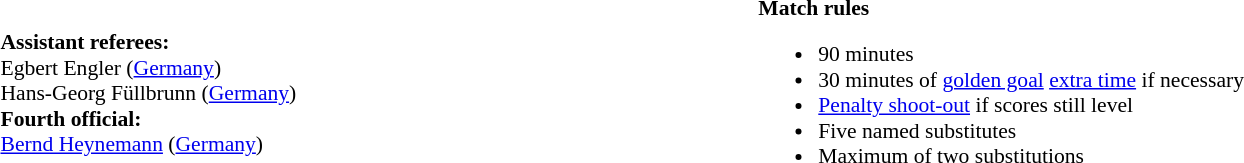<table width=100% style="font-size: 90%">
<tr>
<td><br><strong>Assistant referees:</strong>
<br>Egbert Engler (<a href='#'>Germany</a>)
<br>Hans-Georg Füllbrunn (<a href='#'>Germany</a>)
<br><strong>Fourth official:</strong>
<br><a href='#'>Bernd Heynemann</a> (<a href='#'>Germany</a>)</td>
<td style="width:60%; vertical-align:top;"><br><strong>Match rules</strong><ul><li>90 minutes</li><li>30 minutes of <a href='#'>golden goal</a> <a href='#'>extra time</a> if necessary</li><li><a href='#'>Penalty shoot-out</a> if scores still level</li><li>Five named substitutes</li><li>Maximum of two substitutions</li></ul></td>
</tr>
</table>
